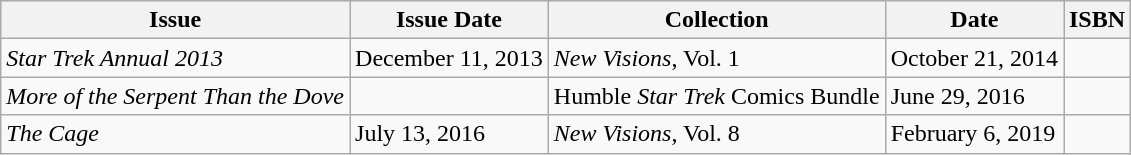<table class="wikitable">
<tr>
<th>Issue</th>
<th>Issue Date</th>
<th>Collection</th>
<th>Date</th>
<th>ISBN</th>
</tr>
<tr>
<td><em>Star Trek Annual 2013</em></td>
<td>December 11, 2013</td>
<td><em>New Visions</em>, Vol. 1</td>
<td>October 21, 2014</td>
<td></td>
</tr>
<tr>
<td><em>More of the Serpent Than the Dove</em></td>
<td></td>
<td>Humble <em>Star Trek</em> Comics Bundle</td>
<td>June 29, 2016</td>
<td></td>
</tr>
<tr>
<td><em>The Cage</em></td>
<td>July 13, 2016</td>
<td><em>New Visions</em>, Vol. 8</td>
<td>February 6, 2019</td>
<td></td>
</tr>
</table>
